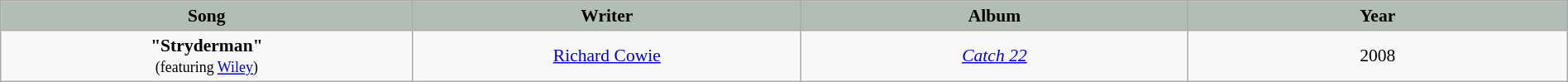<table class="wikitable" style="margin:0.5em auto; clear:both; font-size:.9em; text-align:center; width:100%">
<tr>
<th style="width:500px; background:#b2beb5;">Song</th>
<th style="width:500px; background:#b2beb5;">Writer</th>
<th style="width:500px; background:#b2beb5;">Album</th>
<th style="width:500px; background:#b2beb5;">Year</th>
</tr>
<tr>
<td><strong>"Stryderman"</strong><br> <small>(featuring <a href='#'>Wiley</a>)</small></td>
<td><a href='#'>Richard Cowie</a></td>
<td><em><a href='#'>Catch 22</a></em></td>
<td>2008</td>
</tr>
</table>
